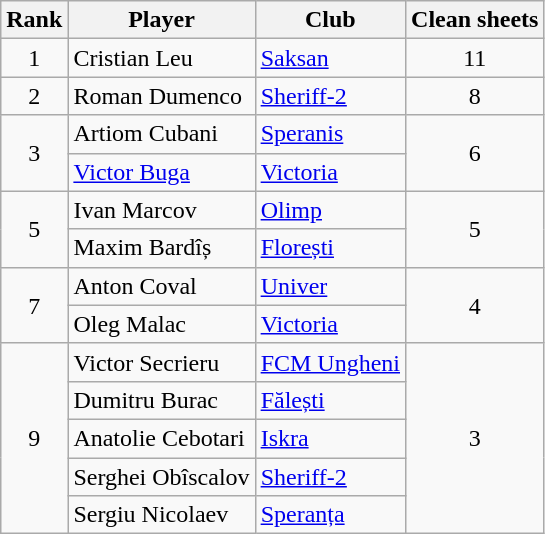<table class="wikitable" style="text-align:center">
<tr>
<th>Rank</th>
<th>Player</th>
<th>Club</th>
<th>Clean sheets</th>
</tr>
<tr>
<td rowspan="1">1</td>
<td align="left"> Cristian Leu</td>
<td align="left"><a href='#'>Saksan</a></td>
<td rowspan="1">11</td>
</tr>
<tr>
<td rowspan="1">2</td>
<td align="left"> Roman Dumenco</td>
<td align="left"><a href='#'>Sheriff-2</a></td>
<td rowspan="1">8</td>
</tr>
<tr>
<td rowspan="2">3</td>
<td align="left"> Artiom Cubani</td>
<td align="left"><a href='#'>Speranis</a></td>
<td rowspan="2">6</td>
</tr>
<tr>
<td align="left"> <a href='#'>Victor Buga</a></td>
<td align="left"><a href='#'>Victoria</a></td>
</tr>
<tr>
<td rowspan="2">5</td>
<td align="left"> Ivan Marcov</td>
<td align="left"><a href='#'>Olimp</a></td>
<td rowspan="2">5</td>
</tr>
<tr>
<td align="left"> Maxim Bardîș</td>
<td align="left"><a href='#'>Florești</a></td>
</tr>
<tr>
<td rowspan="2">7</td>
<td align="left"> Anton Coval</td>
<td align="left"><a href='#'>Univer</a></td>
<td rowspan="2">4</td>
</tr>
<tr>
<td align="left"> Oleg Malac</td>
<td align="left"><a href='#'>Victoria</a></td>
</tr>
<tr>
<td rowspan="5">9</td>
<td align="left"> Victor Secrieru</td>
<td align="left"><a href='#'>FCM Ungheni</a></td>
<td rowspan="5">3</td>
</tr>
<tr>
<td align="left"> Dumitru Burac</td>
<td align="left"><a href='#'>Fălești</a></td>
</tr>
<tr>
<td align="left"> Anatolie Cebotari</td>
<td align="left"><a href='#'>Iskra</a></td>
</tr>
<tr>
<td align="left"> Serghei Obîscalov</td>
<td align="left"><a href='#'>Sheriff-2</a></td>
</tr>
<tr>
<td align="left"> Sergiu Nicolaev</td>
<td align="left"><a href='#'>Speranța</a></td>
</tr>
</table>
